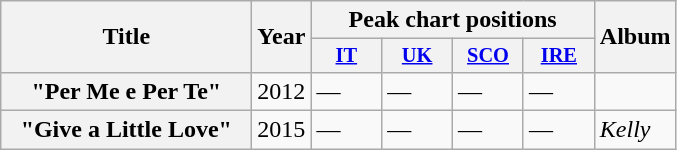<table class="wikitable plainrowheaders">
<tr>
<th scope="col" rowspan="2" style="width:10em;">Title</th>
<th scope="col" rowspan="2">Year</th>
<th scope="col" colspan="4">Peak chart positions</th>
<th scope="col" rowspan="2">Album</th>
</tr>
<tr>
<th scope="col" style="width:3em;font-size:85%;"><a href='#'>IT</a></th>
<th scope="col" style="width:3em;font-size:85%;"><a href='#'>UK</a></th>
<th scope="col" style="width:3em;font-size:85%;"><a href='#'>SCO</a></th>
<th scope="col" style="width:3em;font-size:85%;"><a href='#'>IRE</a></th>
</tr>
<tr>
<th scope="row">"Per Me e Per Te"</th>
<td>2012</td>
<td>—</td>
<td>—</td>
<td>—</td>
<td>—</td>
<td></td>
</tr>
<tr>
<th scope="row">"Give a Little Love"</th>
<td>2015</td>
<td>—</td>
<td>—</td>
<td>—</td>
<td>—</td>
<td><em>Kelly</em></td>
</tr>
</table>
